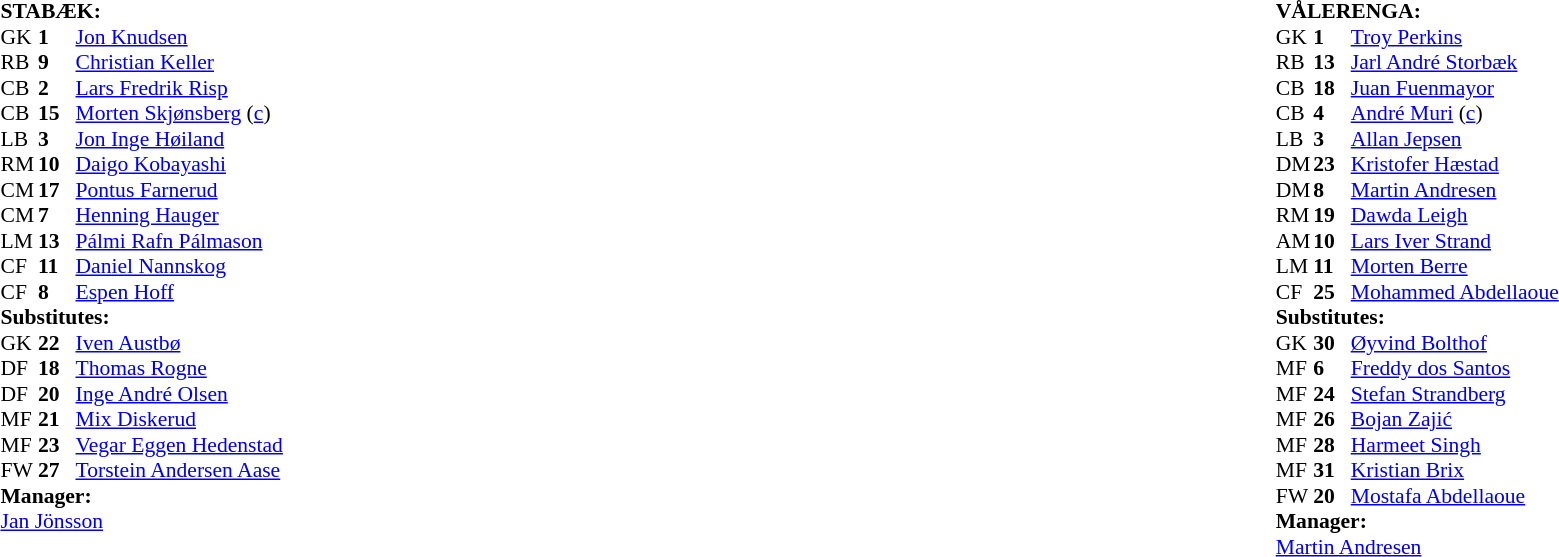<table width="100%">
<tr>
<td valign="top" width="50%"><br><table style="font-size: 90%" cellspacing="0" cellpadding="0">
<tr>
<td colspan="4"><strong>STABÆK:</strong></td>
</tr>
<tr>
<th width=25></th>
<th width=25></th>
</tr>
<tr>
<td>GK</td>
<td><strong>1</strong></td>
<td> <a href='#'>Jon Knudsen</a></td>
</tr>
<tr>
<td>RB</td>
<td><strong>9</strong></td>
<td> <a href='#'>Christian Keller</a></td>
<td></td>
<td></td>
</tr>
<tr>
<td>CB</td>
<td><strong>2</strong></td>
<td> <a href='#'>Lars Fredrik Risp</a></td>
<td></td>
<td></td>
</tr>
<tr>
<td>CB</td>
<td><strong>15</strong></td>
<td> <a href='#'>Morten Skjønsberg</a> (<a href='#'>c</a>)</td>
</tr>
<tr>
<td>LB</td>
<td><strong>3</strong></td>
<td> <a href='#'>Jon Inge Høiland</a></td>
</tr>
<tr>
<td>RM</td>
<td><strong>10</strong></td>
<td> <a href='#'>Daigo Kobayashi</a></td>
</tr>
<tr>
<td>CM</td>
<td><strong>17</strong></td>
<td> <a href='#'>Pontus Farnerud</a></td>
</tr>
<tr>
<td>CM</td>
<td><strong>7</strong></td>
<td> <a href='#'>Henning Hauger</a></td>
<td></td>
<td></td>
</tr>
<tr>
<td>LM</td>
<td><strong>13</strong></td>
<td> <a href='#'>Pálmi Rafn Pálmason</a></td>
</tr>
<tr>
<td>CF</td>
<td><strong>11</strong></td>
<td> <a href='#'>Daniel Nannskog</a></td>
</tr>
<tr>
<td>CF</td>
<td><strong>8</strong></td>
<td> <a href='#'>Espen Hoff</a></td>
</tr>
<tr>
<td colspan=3><strong>Substitutes:</strong></td>
</tr>
<tr>
<td>GK</td>
<td><strong>22</strong></td>
<td> <a href='#'>Iven Austbø</a></td>
</tr>
<tr>
<td>DF</td>
<td><strong>18</strong></td>
<td> <a href='#'>Thomas Rogne</a></td>
<td></td>
<td></td>
</tr>
<tr>
<td>DF</td>
<td><strong>20</strong></td>
<td> <a href='#'>Inge André Olsen</a></td>
<td></td>
<td></td>
</tr>
<tr>
<td>MF</td>
<td><strong>21</strong></td>
<td> <a href='#'>Mix Diskerud</a></td>
<td></td>
<td></td>
</tr>
<tr>
<td>MF</td>
<td><strong>23</strong></td>
<td> <a href='#'>Vegar Eggen Hedenstad</a></td>
</tr>
<tr>
<td>FW</td>
<td><strong>27</strong></td>
<td> <a href='#'>Torstein Andersen Aase</a></td>
</tr>
<tr>
<td colspan=3><strong>Manager:</strong></td>
</tr>
<tr>
<td colspan=4> <a href='#'>Jan Jönsson</a></td>
</tr>
</table>
</td>
<td valign="top" width="50%"><br><table style="font-size: 90%" cellspacing="0" cellpadding="0" align=center>
<tr>
<td colspan="4"><strong>VÅLERENGA:</strong></td>
</tr>
<tr>
<th width=25></th>
<th width=25></th>
</tr>
<tr>
<td>GK</td>
<td><strong>1</strong></td>
<td> <a href='#'>Troy Perkins</a></td>
</tr>
<tr>
<td>RB</td>
<td><strong>13</strong></td>
<td> <a href='#'>Jarl André Storbæk</a></td>
</tr>
<tr>
<td>CB</td>
<td><strong>18</strong></td>
<td> <a href='#'>Juan Fuenmayor</a></td>
</tr>
<tr>
<td>CB</td>
<td><strong>4</strong></td>
<td> <a href='#'>André Muri</a> (<a href='#'>c</a>)</td>
</tr>
<tr>
<td>LB</td>
<td><strong>3</strong></td>
<td> <a href='#'>Allan Jepsen</a></td>
</tr>
<tr>
<td>DM</td>
<td><strong>23</strong></td>
<td> <a href='#'>Kristofer Hæstad</a></td>
</tr>
<tr>
<td>DM</td>
<td><strong>8</strong></td>
<td> <a href='#'>Martin Andresen</a></td>
<td></td>
</tr>
<tr>
<td>RM</td>
<td><strong>19</strong></td>
<td> <a href='#'>Dawda Leigh</a></td>
<td></td>
<td></td>
</tr>
<tr>
<td>AM</td>
<td><strong>10</strong></td>
<td> <a href='#'>Lars Iver Strand</a></td>
<td></td>
<td></td>
</tr>
<tr>
<td>LM</td>
<td><strong>11</strong></td>
<td> <a href='#'>Morten Berre</a></td>
</tr>
<tr>
<td>CF</td>
<td><strong>25</strong></td>
<td> <a href='#'>Mohammed Abdellaoue</a></td>
<td></td>
<td></td>
</tr>
<tr>
<td colspan=3><strong>Substitutes:</strong></td>
</tr>
<tr>
<td>GK</td>
<td><strong>30</strong></td>
<td> <a href='#'>Øyvind Bolthof</a></td>
</tr>
<tr>
<td>MF</td>
<td><strong>6</strong></td>
<td> <a href='#'>Freddy dos Santos</a></td>
<td></td>
<td></td>
</tr>
<tr>
<td>MF</td>
<td><strong>24</strong></td>
<td> <a href='#'>Stefan Strandberg</a></td>
</tr>
<tr>
<td>MF</td>
<td><strong>26</strong></td>
<td> <a href='#'>Bojan Zajić</a></td>
</tr>
<tr>
<td>MF</td>
<td><strong>28</strong></td>
<td> <a href='#'>Harmeet Singh</a></td>
<td></td>
<td></td>
</tr>
<tr>
<td>MF</td>
<td><strong>31</strong></td>
<td> <a href='#'>Kristian Brix</a></td>
</tr>
<tr>
<td>FW</td>
<td><strong>20</strong></td>
<td> <a href='#'>Mostafa Abdellaoue</a></td>
<td></td>
<td></td>
</tr>
<tr>
<td colspan=3><strong>Manager:</strong></td>
</tr>
<tr>
<td colspan=4> <a href='#'>Martin Andresen</a></td>
</tr>
</table>
</td>
</tr>
</table>
